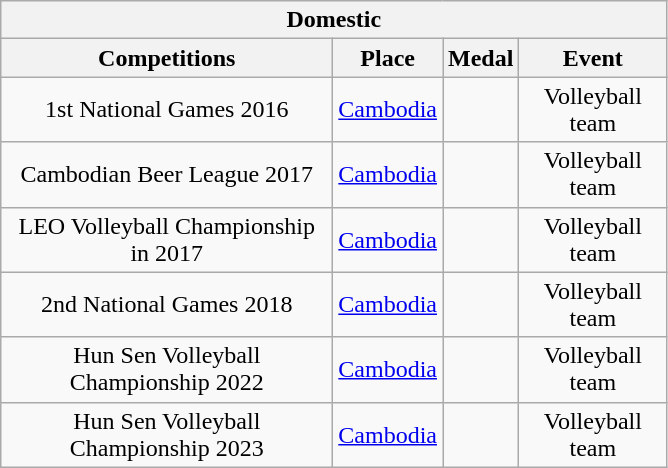<table class="wikitable center col2izq" style="text-align:center;width:445px;">
<tr>
<th colspan="4">Domestic</th>
</tr>
<tr>
<th>Competitions</th>
<th>Place</th>
<th>Medal</th>
<th>Event</th>
</tr>
<tr>
<td>1st National Games 2016</td>
<td> <a href='#'>Cambodia</a></td>
<td></td>
<td>Volleyball team</td>
</tr>
<tr>
<td>Cambodian Beer League 2017</td>
<td> <a href='#'>Cambodia</a></td>
<td></td>
<td>Volleyball team</td>
</tr>
<tr>
<td>LEO Volleyball Championship in 2017</td>
<td> <a href='#'>Cambodia</a></td>
<td></td>
<td>Volleyball team</td>
</tr>
<tr>
<td>2nd National Games 2018</td>
<td> <a href='#'>Cambodia</a></td>
<td></td>
<td>Volleyball team</td>
</tr>
<tr>
<td>Hun Sen Volleyball Championship 2022</td>
<td> <a href='#'>Cambodia</a></td>
<td></td>
<td>Volleyball team</td>
</tr>
<tr>
<td>Hun Sen Volleyball Championship 2023</td>
<td> <a href='#'>Cambodia</a></td>
<td></td>
<td>Volleyball team</td>
</tr>
</table>
